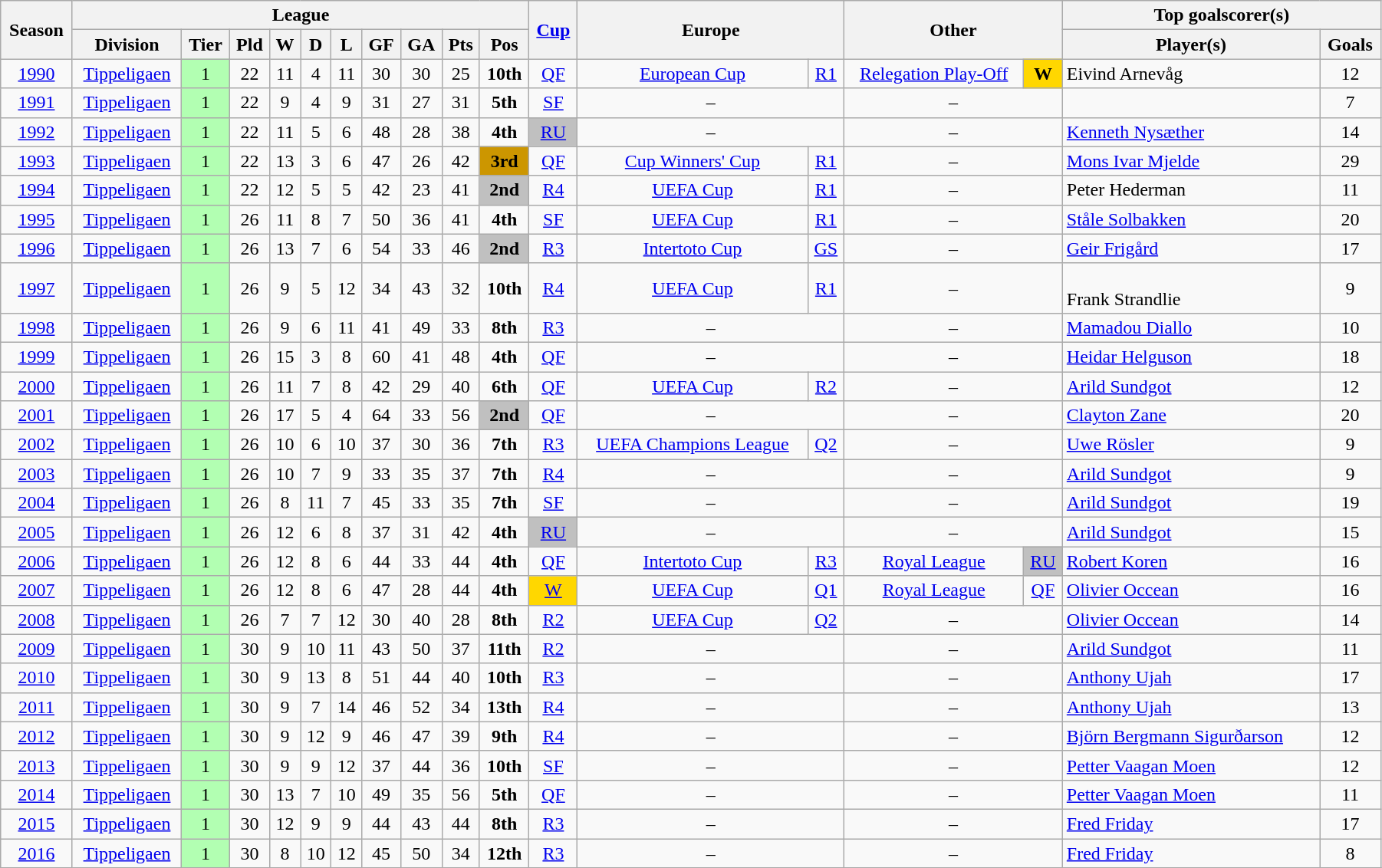<table class="wikitable" style="text-align: center" width="95%">
<tr>
<th rowspan=2>Season</th>
<th colspan="10">League</th>
<th rowspan=2><a href='#'>Cup</a></th>
<th colspan="2" rowspan="2">Europe</th>
<th colspan="2" rowspan="2">Other</th>
<th colspan=2>Top goalscorer(s)</th>
</tr>
<tr>
<th>Division</th>
<th>Tier</th>
<th>Pld</th>
<th>W</th>
<th>D</th>
<th>L</th>
<th>GF</th>
<th>GA</th>
<th>Pts</th>
<th>Pos</th>
<th>Player(s)</th>
<th>Goals</th>
</tr>
<tr>
<td><a href='#'>1990</a></td>
<td><a href='#'>Tippeligaen</a></td>
<td bgcolor="#b2ffb2">1</td>
<td>22</td>
<td>11</td>
<td>4</td>
<td>11</td>
<td>30</td>
<td>30</td>
<td>25</td>
<td><strong>10th</strong></td>
<td><a href='#'>QF</a></td>
<td><a href='#'>European Cup</a></td>
<td><a href='#'>R1</a></td>
<td><a href='#'>Relegation Play-Off</a></td>
<td bgcolor=gold><strong>W</strong></td>
<td align=left> Eivind Arnevåg</td>
<td>12</td>
</tr>
<tr>
<td><a href='#'>1991</a></td>
<td><a href='#'>Tippeligaen</a></td>
<td bgcolor="#b2ffb2">1</td>
<td>22</td>
<td>9</td>
<td>4</td>
<td>9</td>
<td>31</td>
<td>27</td>
<td>31</td>
<td><strong>5th</strong></td>
<td><a href='#'>SF</a></td>
<td colspan="2">–</td>
<td colspan="2">–</td>
<td align="left"> </td>
<td>7</td>
</tr>
<tr>
<td><a href='#'>1992</a></td>
<td><a href='#'>Tippeligaen</a></td>
<td bgcolor="#b2ffb2">1</td>
<td>22</td>
<td>11</td>
<td>5</td>
<td>6</td>
<td>48</td>
<td>28</td>
<td>38</td>
<td><strong>4th</strong></td>
<td bgcolor=silver><a href='#'>RU</a></td>
<td colspan="2">–</td>
<td colspan="2">–</td>
<td align=left> <a href='#'>Kenneth Nysæther</a></td>
<td>14</td>
</tr>
<tr>
<td><a href='#'>1993</a></td>
<td><a href='#'>Tippeligaen</a></td>
<td bgcolor="#b2ffb2">1</td>
<td>22</td>
<td>13</td>
<td>3</td>
<td>6</td>
<td>47</td>
<td>26</td>
<td>42</td>
<td bgcolor=cc9966"><strong>3rd</strong></td>
<td><a href='#'>QF</a></td>
<td><a href='#'>Cup Winners' Cup</a></td>
<td><a href='#'>R1</a></td>
<td colspan="2">–</td>
<td align=left> <a href='#'>Mons Ivar Mjelde</a></td>
<td>29</td>
</tr>
<tr>
<td><a href='#'>1994</a></td>
<td><a href='#'>Tippeligaen</a></td>
<td bgcolor="#b2ffb2">1</td>
<td>22</td>
<td>12</td>
<td>5</td>
<td>5</td>
<td>42</td>
<td>23</td>
<td>41</td>
<td bgcolor=silver><strong>2nd</strong></td>
<td><a href='#'>R4</a></td>
<td><a href='#'>UEFA Cup</a></td>
<td><a href='#'>R1</a></td>
<td colspan="2">–</td>
<td align="left"> Peter Hederman <br> </td>
<td>11</td>
</tr>
<tr>
<td><a href='#'>1995</a></td>
<td><a href='#'>Tippeligaen</a></td>
<td bgcolor="#b2ffb2">1</td>
<td>26</td>
<td>11</td>
<td>8</td>
<td>7</td>
<td>50</td>
<td>36</td>
<td>41</td>
<td><strong>4th</strong></td>
<td><a href='#'>SF</a></td>
<td><a href='#'>UEFA Cup</a></td>
<td><a href='#'>R1</a></td>
<td colspan="2">–</td>
<td align=left> <a href='#'>Ståle Solbakken</a></td>
<td>20</td>
</tr>
<tr>
<td><a href='#'>1996</a></td>
<td><a href='#'>Tippeligaen</a></td>
<td bgcolor="#b2ffb2">1</td>
<td>26</td>
<td>13</td>
<td>7</td>
<td>6</td>
<td>54</td>
<td>33</td>
<td>46</td>
<td bgcolor=silver><strong>2nd</strong></td>
<td><a href='#'>R3</a></td>
<td><a href='#'>Intertoto Cup</a></td>
<td><a href='#'>GS</a></td>
<td colspan="2">–</td>
<td align=left> <a href='#'>Geir Frigård</a></td>
<td>17</td>
</tr>
<tr>
<td><a href='#'>1997</a></td>
<td><a href='#'>Tippeligaen</a></td>
<td bgcolor="#b2ffb2">1</td>
<td>26</td>
<td>9</td>
<td>5</td>
<td>12</td>
<td>34</td>
<td>43</td>
<td>32</td>
<td><strong>10th</strong></td>
<td><a href='#'>R4</a></td>
<td><a href='#'>UEFA Cup</a></td>
<td><a href='#'>R1</a></td>
<td colspan="2">–</td>
<td align="left">  <br> Frank Strandlie</td>
<td>9</td>
</tr>
<tr>
<td><a href='#'>1998</a></td>
<td><a href='#'>Tippeligaen</a></td>
<td bgcolor="#b2ffb2">1</td>
<td>26</td>
<td>9</td>
<td>6</td>
<td>11</td>
<td>41</td>
<td>49</td>
<td>33</td>
<td><strong>8th</strong></td>
<td><a href='#'>R3</a></td>
<td colspan="2">–</td>
<td colspan="2">–</td>
<td align=left> <a href='#'>Mamadou Diallo</a></td>
<td>10</td>
</tr>
<tr>
<td><a href='#'>1999</a></td>
<td><a href='#'>Tippeligaen</a></td>
<td bgcolor="#b2ffb2">1</td>
<td>26</td>
<td>15</td>
<td>3</td>
<td>8</td>
<td>60</td>
<td>41</td>
<td>48</td>
<td><strong>4th</strong></td>
<td><a href='#'>QF</a></td>
<td colspan="2">–</td>
<td colspan="2">–</td>
<td align=left> <a href='#'>Heidar Helguson</a></td>
<td>18</td>
</tr>
<tr>
<td><a href='#'>2000</a></td>
<td><a href='#'>Tippeligaen</a></td>
<td bgcolor="#b2ffb2">1</td>
<td>26</td>
<td>11</td>
<td>7</td>
<td>8</td>
<td>42</td>
<td>29</td>
<td>40</td>
<td><strong>6th</strong></td>
<td><a href='#'>QF</a></td>
<td><a href='#'>UEFA Cup</a></td>
<td><a href='#'>R2</a></td>
<td colspan="2">–</td>
<td align=left> <a href='#'>Arild Sundgot</a></td>
<td>12</td>
</tr>
<tr>
<td><a href='#'>2001</a></td>
<td><a href='#'>Tippeligaen</a></td>
<td bgcolor="#b2ffb2">1</td>
<td>26</td>
<td>17</td>
<td>5</td>
<td>4</td>
<td>64</td>
<td>33</td>
<td>56</td>
<td bgcolor=silver><strong>2nd</strong></td>
<td><a href='#'>QF</a></td>
<td colspan="2">–</td>
<td colspan="2">–</td>
<td align=left> <a href='#'>Clayton Zane</a></td>
<td>20</td>
</tr>
<tr>
<td><a href='#'>2002</a></td>
<td><a href='#'>Tippeligaen</a></td>
<td bgcolor="#b2ffb2">1</td>
<td>26</td>
<td>10</td>
<td>6</td>
<td>10</td>
<td>37</td>
<td>30</td>
<td>36</td>
<td><strong>7th</strong></td>
<td><a href='#'>R3</a></td>
<td><a href='#'>UEFA Champions League</a></td>
<td><a href='#'>Q2</a></td>
<td colspan="2">–</td>
<td align=left> <a href='#'>Uwe Rösler</a></td>
<td>9</td>
</tr>
<tr>
<td><a href='#'>2003</a></td>
<td><a href='#'>Tippeligaen</a></td>
<td bgcolor="#b2ffb2">1</td>
<td>26</td>
<td>10</td>
<td>7</td>
<td>9</td>
<td>33</td>
<td>35</td>
<td>37</td>
<td><strong>7th</strong></td>
<td><a href='#'>R4</a></td>
<td colspan="2">–</td>
<td colspan="2">–</td>
<td align=left> <a href='#'>Arild Sundgot</a></td>
<td>9</td>
</tr>
<tr>
<td><a href='#'>2004</a></td>
<td><a href='#'>Tippeligaen</a></td>
<td bgcolor="#b2ffb2">1</td>
<td>26</td>
<td>8</td>
<td>11</td>
<td>7</td>
<td>45</td>
<td>33</td>
<td>35</td>
<td><strong>7th</strong></td>
<td><a href='#'>SF</a></td>
<td colspan="2">–</td>
<td colspan="2">–</td>
<td align=left> <a href='#'>Arild Sundgot</a></td>
<td>19</td>
</tr>
<tr>
<td><a href='#'>2005</a></td>
<td><a href='#'>Tippeligaen</a></td>
<td bgcolor="#b2ffb2">1</td>
<td>26</td>
<td>12</td>
<td>6</td>
<td>8</td>
<td>37</td>
<td>31</td>
<td>42</td>
<td><strong>4th</strong></td>
<td bgcolor=silver><a href='#'>RU</a></td>
<td colspan="2">–</td>
<td colspan="2">–</td>
<td align=left> <a href='#'>Arild Sundgot</a></td>
<td>15</td>
</tr>
<tr>
<td><a href='#'>2006</a></td>
<td><a href='#'>Tippeligaen</a></td>
<td bgcolor="#b2ffb2">1</td>
<td>26</td>
<td>12</td>
<td>8</td>
<td>6</td>
<td>44</td>
<td>33</td>
<td>44</td>
<td><strong>4th</strong></td>
<td><a href='#'>QF</a></td>
<td><a href='#'>Intertoto Cup</a></td>
<td><a href='#'>R3</a></td>
<td><a href='#'>Royal League</a></td>
<td bgcolor=silver><a href='#'>RU</a></td>
<td align=left> <a href='#'>Robert Koren</a></td>
<td>16</td>
</tr>
<tr>
<td><a href='#'>2007</a></td>
<td><a href='#'>Tippeligaen</a></td>
<td bgcolor="#b2ffb2">1</td>
<td>26</td>
<td>12</td>
<td>8</td>
<td>6</td>
<td>47</td>
<td>28</td>
<td>44</td>
<td><strong>4th</strong></td>
<td bgcolor=gold><a href='#'>W</a></td>
<td><a href='#'>UEFA Cup</a></td>
<td><a href='#'>Q1</a></td>
<td><a href='#'>Royal League</a></td>
<td><a href='#'>QF</a></td>
<td align=left> <a href='#'>Olivier Occean</a></td>
<td>16</td>
</tr>
<tr>
<td><a href='#'>2008</a></td>
<td><a href='#'>Tippeligaen</a></td>
<td bgcolor="#b2ffb2">1</td>
<td>26</td>
<td>7</td>
<td>7</td>
<td>12</td>
<td>30</td>
<td>40</td>
<td>28</td>
<td><strong>8th</strong></td>
<td><a href='#'>R2</a></td>
<td><a href='#'>UEFA Cup</a></td>
<td><a href='#'>Q2</a></td>
<td colspan="2">–</td>
<td align=left> <a href='#'>Olivier Occean</a></td>
<td>14</td>
</tr>
<tr>
<td><a href='#'>2009</a></td>
<td><a href='#'>Tippeligaen</a></td>
<td bgcolor="#b2ffb2">1</td>
<td>30</td>
<td>9</td>
<td>10</td>
<td>11</td>
<td>43</td>
<td>50</td>
<td>37</td>
<td><strong>11th</strong></td>
<td><a href='#'>R2</a></td>
<td colspan="2">–</td>
<td colspan="2">–</td>
<td align=left> <a href='#'>Arild Sundgot</a></td>
<td>11</td>
</tr>
<tr>
<td><a href='#'>2010</a></td>
<td><a href='#'>Tippeligaen</a></td>
<td bgcolor="#b2ffb2">1</td>
<td>30</td>
<td>9</td>
<td>13</td>
<td>8</td>
<td>51</td>
<td>44</td>
<td>40</td>
<td><strong>10th</strong></td>
<td><a href='#'>R3</a></td>
<td colspan="2">–</td>
<td colspan="2">–</td>
<td align=left> <a href='#'>Anthony Ujah</a></td>
<td>17</td>
</tr>
<tr>
<td><a href='#'>2011</a></td>
<td><a href='#'>Tippeligaen</a></td>
<td bgcolor="#b2ffb2">1</td>
<td>30</td>
<td>9</td>
<td>7</td>
<td>14</td>
<td>46</td>
<td>52</td>
<td>34</td>
<td><strong>13th</strong></td>
<td><a href='#'>R4</a></td>
<td colspan="2">–</td>
<td colspan="2">–</td>
<td align=left> <a href='#'>Anthony Ujah</a></td>
<td>13</td>
</tr>
<tr>
<td><a href='#'>2012</a></td>
<td><a href='#'>Tippeligaen</a></td>
<td bgcolor="#b2ffb2">1</td>
<td>30</td>
<td>9</td>
<td>12</td>
<td>9</td>
<td>46</td>
<td>47</td>
<td>39</td>
<td><strong>9th</strong></td>
<td><a href='#'>R4</a></td>
<td colspan="2">–</td>
<td colspan="2">–</td>
<td align=left> <a href='#'>Björn Bergmann Sigurðarson</a></td>
<td>12</td>
</tr>
<tr>
<td><a href='#'>2013</a></td>
<td><a href='#'>Tippeligaen</a></td>
<td bgcolor="#b2ffb2">1</td>
<td>30</td>
<td>9</td>
<td>9</td>
<td>12</td>
<td>37</td>
<td>44</td>
<td>36</td>
<td><strong>10th</strong></td>
<td><a href='#'>SF</a></td>
<td colspan="2">–</td>
<td colspan="2">–</td>
<td align=left> <a href='#'>Petter Vaagan Moen</a></td>
<td>12</td>
</tr>
<tr>
<td><a href='#'>2014</a></td>
<td><a href='#'>Tippeligaen</a></td>
<td bgcolor="#b2ffb2">1</td>
<td>30</td>
<td>13</td>
<td>7</td>
<td>10</td>
<td>49</td>
<td>35</td>
<td>56</td>
<td><strong>5th</strong></td>
<td><a href='#'>QF</a></td>
<td colspan="2">–</td>
<td colspan="2">–</td>
<td align=left> <a href='#'>Petter Vaagan Moen</a></td>
<td>11</td>
</tr>
<tr>
<td><a href='#'>2015</a></td>
<td><a href='#'>Tippeligaen</a></td>
<td bgcolor="#b2ffb2">1</td>
<td>30</td>
<td>12</td>
<td>9</td>
<td>9</td>
<td>44</td>
<td>43</td>
<td>44</td>
<td><strong>8th</strong></td>
<td><a href='#'>R3</a></td>
<td colspan="2">–</td>
<td colspan="2">–</td>
<td align=left> <a href='#'>Fred Friday</a></td>
<td>17</td>
</tr>
<tr>
<td><a href='#'>2016</a></td>
<td><a href='#'>Tippeligaen</a></td>
<td bgcolor="#b2ffb2">1</td>
<td>30</td>
<td>8</td>
<td>10</td>
<td>12</td>
<td>45</td>
<td>50</td>
<td>34</td>
<td><strong>12th</strong></td>
<td><a href='#'>R3</a></td>
<td colspan="2">–</td>
<td colspan="2">–</td>
<td align=left> <a href='#'>Fred Friday</a></td>
<td>8</td>
</tr>
<tr>
</tr>
</table>
